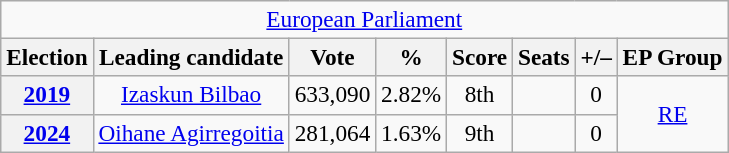<table class="wikitable" style="font-size:97%; text-align:center;">
<tr>
<td colspan="8" align="center"><a href='#'>European Parliament</a></td>
</tr>
<tr>
<th>Election</th>
<th>Leading candidate</th>
<th>Vote</th>
<th>%</th>
<th>Score</th>
<th>Seats</th>
<th>+/–</th>
<th>EP Group</th>
</tr>
<tr>
<th><a href='#'>2019</a></th>
<td><a href='#'>Izaskun Bilbao</a></td>
<td>633,090</td>
<td>2.82%</td>
<td>8th</td>
<td></td>
<td>0</td>
<td rowspan=2><a href='#'>RE</a></td>
</tr>
<tr>
<th><a href='#'>2024</a></th>
<td><a href='#'>Oihane Agirregoitia</a></td>
<td>281,064</td>
<td>1.63%</td>
<td>9th</td>
<td></td>
<td>0</td>
</tr>
</table>
